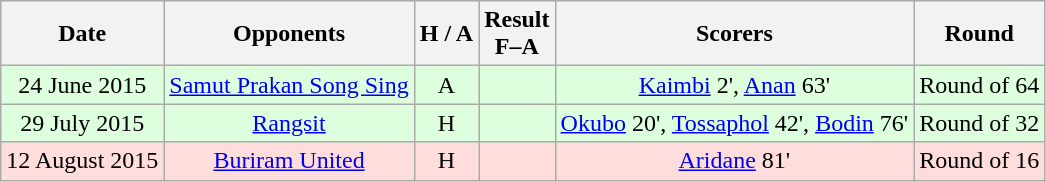<table class="wikitable" style="text-align:center">
<tr>
<th>Date</th>
<th>Opponents</th>
<th>H / A</th>
<th>Result<br>F–A</th>
<th>Scorers</th>
<th>Round</th>
</tr>
<tr bgcolor="#ddffdd">
<td>24 June 2015</td>
<td><a href='#'>Samut Prakan Song Sing</a></td>
<td>A</td>
<td><br></td>
<td><a href='#'>Kaimbi</a> 2', <a href='#'>Anan</a> 63'</td>
<td>Round of 64</td>
</tr>
<tr bgcolor="#ddffdd">
<td>29 July 2015</td>
<td><a href='#'>Rangsit</a></td>
<td>H</td>
<td></td>
<td><a href='#'>Okubo</a> 20', <a href='#'>Tossaphol</a> 42', <a href='#'>Bodin</a> 76'</td>
<td>Round of 32</td>
</tr>
<tr bgcolor="#ffdddd">
<td>12 August 2015</td>
<td><a href='#'>Buriram United</a></td>
<td>H</td>
<td><br></td>
<td><a href='#'>Aridane</a> 81'</td>
<td>Round of 16</td>
</tr>
</table>
